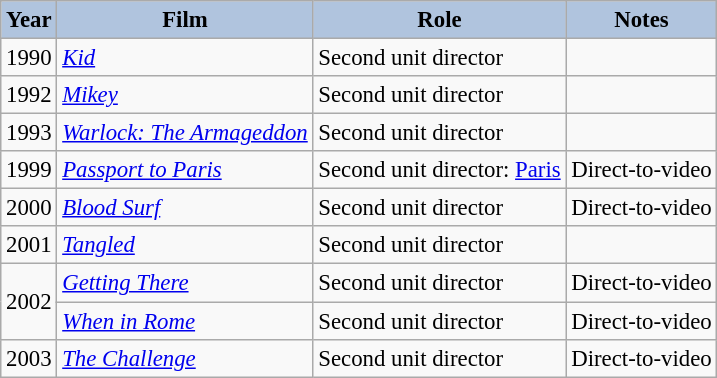<table class="wikitable" style="font-size:95%;">
<tr>
<th style="background:#B0C4DE;">Year</th>
<th style="background:#B0C4DE;">Film</th>
<th style="background:#B0C4DE;">Role</th>
<th style="background:#B0C4DE;">Notes</th>
</tr>
<tr>
<td>1990</td>
<td><em><a href='#'>Kid</a></em></td>
<td>Second unit director</td>
<td></td>
</tr>
<tr>
<td>1992</td>
<td><em><a href='#'>Mikey</a></em></td>
<td>Second unit director</td>
<td></td>
</tr>
<tr>
<td>1993</td>
<td><em><a href='#'>Warlock: The Armageddon</a></em></td>
<td>Second unit director</td>
<td></td>
</tr>
<tr>
<td>1999</td>
<td><em><a href='#'>Passport to Paris</a></em></td>
<td>Second unit director: <a href='#'>Paris</a></td>
<td>Direct-to-video</td>
</tr>
<tr>
<td>2000</td>
<td><em><a href='#'>Blood Surf</a></em></td>
<td>Second unit director</td>
<td>Direct-to-video</td>
</tr>
<tr>
<td>2001</td>
<td><em><a href='#'>Tangled</a></em></td>
<td>Second unit director</td>
<td></td>
</tr>
<tr>
<td rowspan=2>2002</td>
<td><em><a href='#'>Getting There</a></em></td>
<td>Second unit director</td>
<td>Direct-to-video</td>
</tr>
<tr>
<td><em><a href='#'>When in Rome</a></em></td>
<td>Second unit director</td>
<td>Direct-to-video</td>
</tr>
<tr>
<td>2003</td>
<td><em><a href='#'>The Challenge</a></em></td>
<td>Second unit director</td>
<td>Direct-to-video</td>
</tr>
</table>
